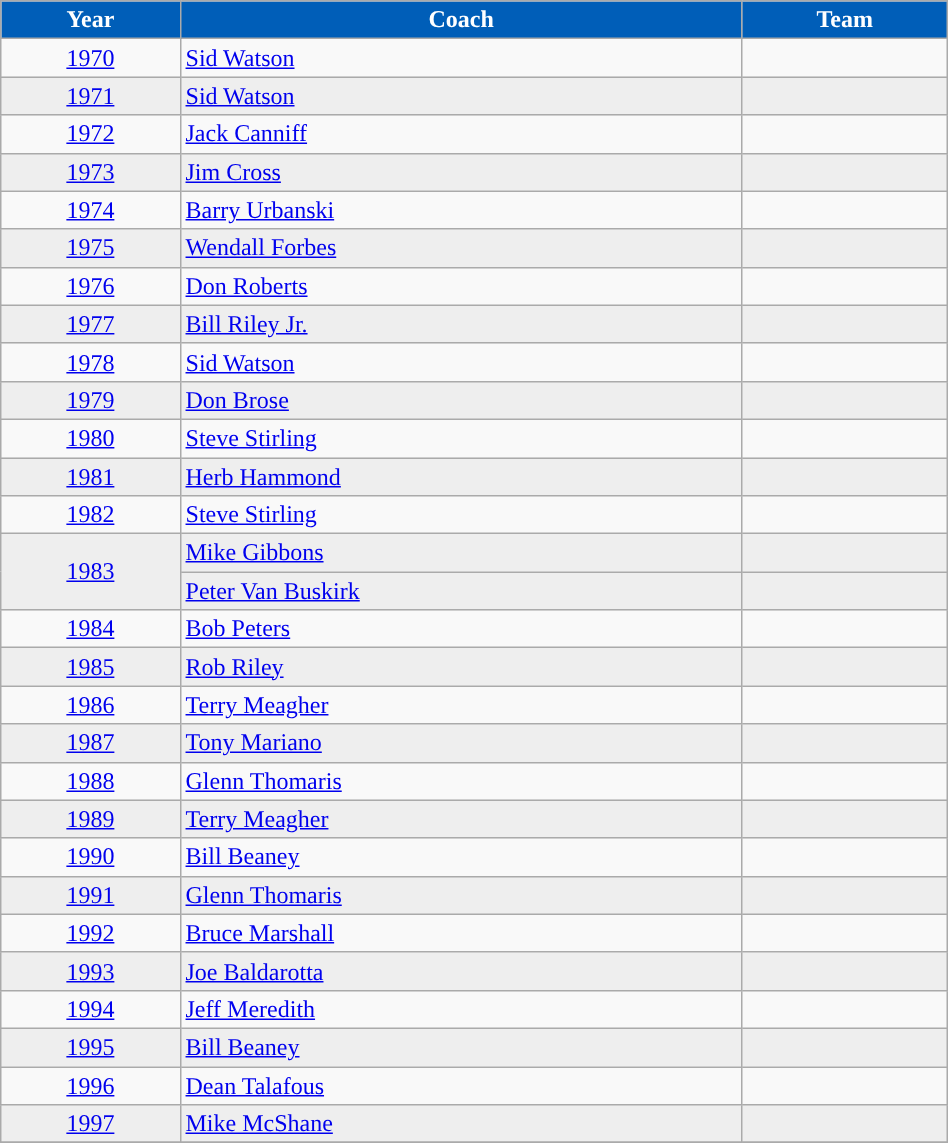<table class="wikitable sortable" width=50%>
<tr>
<th style="color:white; background:#005EB8;">Year</th>
<th style="color:white; background:#005EB8;">Coach</th>
<th style="color:white; background:#005EB8;">Team</th>
</tr>
<tr>
<td align="center"><a href='#'>1970</a></td>
<td><a href='#'>Sid Watson</a></td>
<td><strong><a href='#'></a></strong></td>
</tr>
<tr bgcolor=eeeeee>
<td align="center"><a href='#'>1971</a></td>
<td><a href='#'>Sid Watson</a></td>
<td><strong><a href='#'></a></strong></td>
</tr>
<tr>
<td align="center"><a href='#'>1972</a></td>
<td><a href='#'>Jack Canniff</a></td>
<td><strong><a href='#'></a></strong></td>
</tr>
<tr bgcolor=eeeeee>
<td align="center"><a href='#'>1973</a></td>
<td><a href='#'>Jim Cross</a></td>
<td><strong><a href='#'></a></strong></td>
</tr>
<tr>
<td align="center"><a href='#'>1974</a></td>
<td><a href='#'>Barry Urbanski</a></td>
<td><strong><a href='#'></a></strong></td>
</tr>
<tr bgcolor=eeeeee>
<td align="center"><a href='#'>1975</a></td>
<td><a href='#'>Wendall Forbes</a></td>
<td><strong><a href='#'></a></strong></td>
</tr>
<tr>
<td align="center"><a href='#'>1976</a></td>
<td><a href='#'>Don Roberts</a></td>
<td><strong><a href='#'></a></strong></td>
</tr>
<tr bgcolor=eeeeee>
<td align="center"><a href='#'>1977</a></td>
<td><a href='#'>Bill Riley Jr.</a></td>
<td><strong><a href='#'></a></strong></td>
</tr>
<tr>
<td align="center"><a href='#'>1978</a></td>
<td><a href='#'>Sid Watson</a></td>
<td><strong><a href='#'></a></strong></td>
</tr>
<tr bgcolor=eeeeee>
<td align="center"><a href='#'>1979</a></td>
<td><a href='#'>Don Brose</a></td>
<td><strong><a href='#'></a></strong></td>
</tr>
<tr>
<td align="center"><a href='#'>1980</a></td>
<td><a href='#'>Steve Stirling</a></td>
<td><strong><a href='#'></a></strong></td>
</tr>
<tr bgcolor=eeeeee>
<td align="center"><a href='#'>1981</a></td>
<td><a href='#'>Herb Hammond</a></td>
<td><strong><a href='#'></a></strong></td>
</tr>
<tr>
<td align="center"><a href='#'>1982</a></td>
<td><a href='#'>Steve Stirling</a></td>
<td><strong><a href='#'></a></strong></td>
</tr>
<tr bgcolor=eeeeee>
<td align="center" rowspan = 2><a href='#'>1983</a></td>
<td><a href='#'>Mike Gibbons</a></td>
<td><strong><a href='#'></a></strong></td>
</tr>
<tr bgcolor=eeeeee>
<td><a href='#'>Peter Van Buskirk</a></td>
<td><strong><a href='#'></a></strong></td>
</tr>
<tr>
<td align="center"><a href='#'>1984</a></td>
<td><a href='#'>Bob Peters</a></td>
<td><strong><a href='#'></a></strong></td>
</tr>
<tr bgcolor=eeeeee>
<td align="center"><a href='#'>1985</a></td>
<td><a href='#'>Rob Riley</a></td>
<td><strong><a href='#'></a></strong></td>
</tr>
<tr>
<td align="center"><a href='#'>1986</a></td>
<td><a href='#'>Terry Meagher</a></td>
<td><strong><a href='#'></a></strong></td>
</tr>
<tr bgcolor=eeeeee>
<td align="center"><a href='#'>1987</a></td>
<td><a href='#'>Tony Mariano</a></td>
<td><strong><a href='#'></a></strong></td>
</tr>
<tr>
<td align="center"><a href='#'>1988</a></td>
<td><a href='#'>Glenn Thomaris</a></td>
<td><strong><a href='#'></a></strong></td>
</tr>
<tr bgcolor=eeeeee>
<td align="center"><a href='#'>1989</a></td>
<td><a href='#'>Terry Meagher</a></td>
<td><strong><a href='#'></a></strong></td>
</tr>
<tr>
<td align="center"><a href='#'>1990</a></td>
<td><a href='#'>Bill Beaney</a></td>
<td><strong><a href='#'></a></strong></td>
</tr>
<tr bgcolor=eeeeee>
<td align="center"><a href='#'>1991</a></td>
<td><a href='#'>Glenn Thomaris</a></td>
<td><strong><a href='#'></a></strong></td>
</tr>
<tr>
<td align="center"><a href='#'>1992</a></td>
<td><a href='#'>Bruce Marshall</a></td>
<td><strong><a href='#'></a></strong></td>
</tr>
<tr bgcolor=eeeeee>
<td align="center"><a href='#'>1993</a></td>
<td><a href='#'>Joe Baldarotta</a></td>
<td><strong><a href='#'></a></strong></td>
</tr>
<tr>
<td align="center"><a href='#'>1994</a></td>
<td><a href='#'>Jeff Meredith</a></td>
<td><strong><a href='#'></a></strong></td>
</tr>
<tr bgcolor=eeeeee>
<td align="center"><a href='#'>1995</a></td>
<td><a href='#'>Bill Beaney</a></td>
<td><strong><a href='#'></a></strong></td>
</tr>
<tr>
<td align="center"><a href='#'>1996</a></td>
<td><a href='#'>Dean Talafous</a></td>
<td><strong><a href='#'></a></strong></td>
</tr>
<tr bgcolor=eeeeee>
<td align="center"><a href='#'>1997</a></td>
<td><a href='#'>Mike McShane</a></td>
<td><strong><a href='#'></a></strong></td>
</tr>
<tr>
</tr>
</table>
